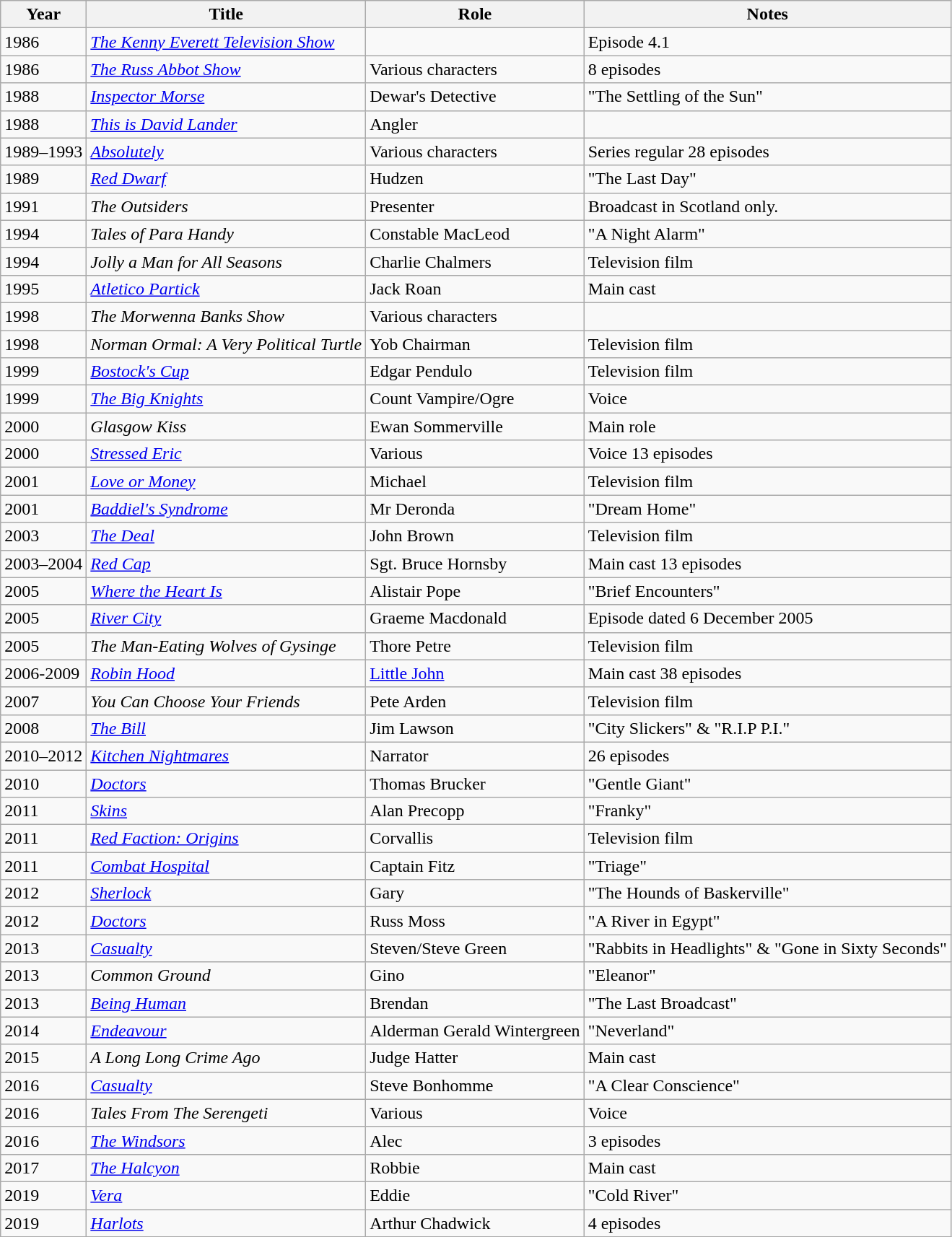<table class="wikitable sortable">
<tr>
<th>Year</th>
<th>Title</th>
<th>Role</th>
<th class="unsortable">Notes</th>
</tr>
<tr>
<td>1986</td>
<td><em><a href='#'>The Kenny Everett Television Show</a></em></td>
<td></td>
<td>Episode 4.1</td>
</tr>
<tr>
<td>1986</td>
<td><em><a href='#'>The Russ Abbot Show</a></em></td>
<td>Various characters</td>
<td>8 episodes</td>
</tr>
<tr>
<td>1988</td>
<td><em><a href='#'>Inspector Morse</a></em></td>
<td>Dewar's Detective</td>
<td>"The Settling of the Sun"</td>
</tr>
<tr>
<td>1988</td>
<td><em><a href='#'>This is David Lander</a></em></td>
<td>Angler</td>
<td></td>
</tr>
<tr>
<td>1989–1993</td>
<td><em><a href='#'>Absolutely</a></em></td>
<td>Various characters</td>
<td>Series regular 28 episodes</td>
</tr>
<tr>
<td>1989</td>
<td><em><a href='#'>Red Dwarf</a></em></td>
<td>Hudzen</td>
<td>"The Last Day"</td>
</tr>
<tr>
<td>1991</td>
<td><em>The Outsiders</em></td>
<td>Presenter</td>
<td>Broadcast in Scotland only.</td>
</tr>
<tr>
<td>1994</td>
<td><em>Tales of Para Handy</em></td>
<td>Constable MacLeod</td>
<td>"A Night Alarm"</td>
</tr>
<tr>
<td>1994</td>
<td><em>Jolly a Man for All Seasons</em></td>
<td>Charlie Chalmers</td>
<td>Television film</td>
</tr>
<tr>
<td>1995</td>
<td><em><a href='#'>Atletico Partick</a></em></td>
<td>Jack Roan</td>
<td>Main cast</td>
</tr>
<tr>
<td>1998</td>
<td><em>The Morwenna Banks Show</em></td>
<td>Various characters</td>
<td></td>
</tr>
<tr>
<td>1998</td>
<td><em>Norman Ormal: A Very Political Turtle</em></td>
<td>Yob Chairman</td>
<td>Television film</td>
</tr>
<tr>
<td>1999</td>
<td><em><a href='#'>Bostock's Cup</a></em></td>
<td>Edgar Pendulo</td>
<td>Television film</td>
</tr>
<tr>
<td>1999</td>
<td><em><a href='#'>The Big Knights</a></em></td>
<td>Count Vampire/Ogre</td>
<td>Voice</td>
</tr>
<tr>
<td>2000</td>
<td><em>Glasgow Kiss</em></td>
<td>Ewan Sommerville</td>
<td>Main role</td>
</tr>
<tr>
<td>2000</td>
<td><em><a href='#'>Stressed Eric</a></em></td>
<td>Various</td>
<td>Voice 13 episodes</td>
</tr>
<tr>
<td>2001</td>
<td><em><a href='#'>Love or Money</a></em></td>
<td>Michael</td>
<td>Television film</td>
</tr>
<tr>
<td>2001</td>
<td><em><a href='#'>Baddiel's Syndrome</a></em></td>
<td>Mr Deronda</td>
<td>"Dream Home"</td>
</tr>
<tr>
<td>2003</td>
<td><em><a href='#'>The Deal</a></em></td>
<td>John Brown</td>
<td>Television film</td>
</tr>
<tr>
<td>2003–2004</td>
<td><em><a href='#'>Red Cap</a></em></td>
<td>Sgt. Bruce Hornsby</td>
<td>Main cast 13 episodes</td>
</tr>
<tr>
<td>2005</td>
<td><em><a href='#'>Where the Heart Is</a></em></td>
<td>Alistair Pope</td>
<td>"Brief Encounters"</td>
</tr>
<tr>
<td>2005</td>
<td><em><a href='#'>River City</a></em></td>
<td>Graeme Macdonald</td>
<td>Episode dated 6 December 2005</td>
</tr>
<tr>
<td>2005</td>
<td><em>The Man-Eating Wolves of Gysinge</em></td>
<td>Thore Petre</td>
<td>Television film</td>
</tr>
<tr>
<td>2006-2009</td>
<td><em><a href='#'>Robin Hood</a></em></td>
<td><a href='#'>Little John</a></td>
<td>Main cast 38 episodes</td>
</tr>
<tr>
<td>2007</td>
<td><em>You Can Choose Your Friends</em></td>
<td>Pete Arden</td>
<td>Television film</td>
</tr>
<tr>
<td>2008</td>
<td><em><a href='#'>The Bill</a></em></td>
<td>Jim Lawson</td>
<td>"City Slickers" & "R.I.P P.I."</td>
</tr>
<tr>
<td>2010–2012</td>
<td><em><a href='#'>Kitchen Nightmares</a></em></td>
<td>Narrator</td>
<td>26 episodes</td>
</tr>
<tr>
<td>2010</td>
<td><em><a href='#'>Doctors</a></em></td>
<td>Thomas Brucker</td>
<td>"Gentle Giant"</td>
</tr>
<tr>
<td>2011</td>
<td><em><a href='#'>Skins</a></em></td>
<td>Alan Precopp</td>
<td>"Franky"</td>
</tr>
<tr>
<td>2011</td>
<td><em><a href='#'>Red Faction: Origins</a></em></td>
<td>Corvallis</td>
<td>Television film</td>
</tr>
<tr>
<td>2011</td>
<td><em><a href='#'>Combat Hospital</a></em></td>
<td>Captain Fitz</td>
<td>"Triage"</td>
</tr>
<tr>
<td>2012</td>
<td><em><a href='#'>Sherlock</a></em></td>
<td>Gary</td>
<td>"The Hounds of Baskerville"</td>
</tr>
<tr>
<td>2012</td>
<td><em><a href='#'>Doctors</a></em></td>
<td>Russ Moss</td>
<td>"A River in Egypt"</td>
</tr>
<tr>
<td>2013</td>
<td><em><a href='#'>Casualty</a></em></td>
<td>Steven/Steve Green</td>
<td>"Rabbits in Headlights" & "Gone in Sixty Seconds"</td>
</tr>
<tr>
<td>2013</td>
<td><em>Common Ground</em></td>
<td>Gino</td>
<td>"Eleanor"</td>
</tr>
<tr>
<td>2013</td>
<td><em><a href='#'>Being Human</a></em></td>
<td>Brendan</td>
<td>"The Last Broadcast"</td>
</tr>
<tr>
<td>2014</td>
<td><em><a href='#'>Endeavour</a></em></td>
<td>Alderman Gerald Wintergreen</td>
<td>"Neverland"</td>
</tr>
<tr>
<td>2015</td>
<td><em>A Long Long Crime Ago</em></td>
<td>Judge Hatter</td>
<td>Main cast</td>
</tr>
<tr>
<td>2016</td>
<td><em><a href='#'>Casualty</a></em></td>
<td>Steve Bonhomme</td>
<td>"A Clear Conscience"</td>
</tr>
<tr>
<td>2016</td>
<td><em>Tales From The Serengeti</em></td>
<td>Various</td>
<td>Voice</td>
</tr>
<tr>
<td>2016</td>
<td><em><a href='#'>The Windsors</a></em></td>
<td>Alec</td>
<td>3 episodes</td>
</tr>
<tr>
<td>2017</td>
<td><em><a href='#'>The Halcyon</a></em></td>
<td>Robbie</td>
<td>Main cast</td>
</tr>
<tr>
<td>2019</td>
<td><em><a href='#'>Vera</a></em></td>
<td>Eddie</td>
<td>"Cold River"</td>
</tr>
<tr>
<td>2019</td>
<td><em><a href='#'>Harlots</a></em></td>
<td>Arthur Chadwick</td>
<td>4 episodes</td>
</tr>
</table>
